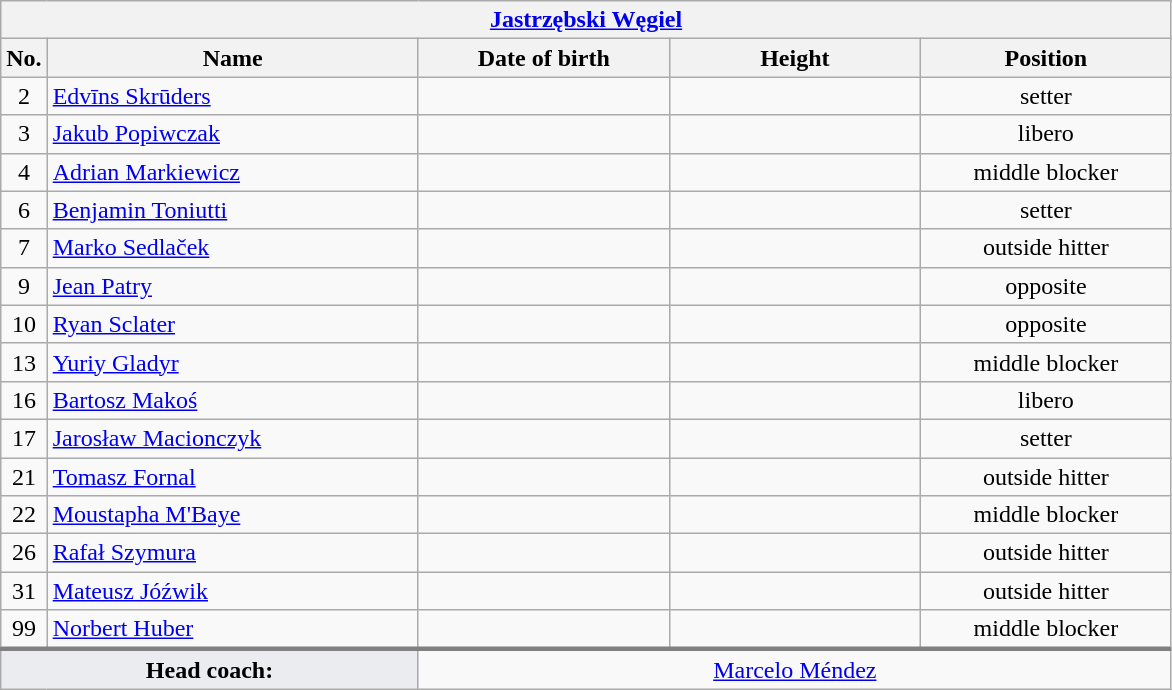<table class="wikitable collapsible collapsed" style="font-size:100%; text-align:center">
<tr>
<th colspan=5 style="width:30em"><a href='#'>Jastrzębski Węgiel</a></th>
</tr>
<tr>
<th>No.</th>
<th style="width:15em">Name</th>
<th style="width:10em">Date of birth</th>
<th style="width:10em">Height</th>
<th style="width:10em">Position</th>
</tr>
<tr>
<td>2</td>
<td align=left> <a href='#'>Edvīns Skrūders</a></td>
<td align=right></td>
<td></td>
<td>setter</td>
</tr>
<tr>
<td>3</td>
<td align=left> <a href='#'>Jakub Popiwczak</a></td>
<td align=right></td>
<td></td>
<td>libero</td>
</tr>
<tr>
<td>4</td>
<td align=left> <a href='#'>Adrian Markiewicz</a></td>
<td align=right></td>
<td></td>
<td>middle blocker</td>
</tr>
<tr>
<td>6</td>
<td align=left> <a href='#'>Benjamin Toniutti</a></td>
<td align=right></td>
<td></td>
<td>setter</td>
</tr>
<tr>
<td>7</td>
<td align=left> <a href='#'>Marko Sedlaček</a></td>
<td align=right></td>
<td></td>
<td>outside hitter</td>
</tr>
<tr>
<td>9</td>
<td align=left> <a href='#'>Jean Patry</a></td>
<td align=right></td>
<td></td>
<td>opposite</td>
</tr>
<tr>
<td>10</td>
<td align=left> <a href='#'>Ryan Sclater</a></td>
<td align=right></td>
<td></td>
<td>opposite</td>
</tr>
<tr>
<td>13</td>
<td align=left> <a href='#'>Yuriy Gladyr</a></td>
<td align=right></td>
<td></td>
<td>middle blocker</td>
</tr>
<tr>
<td>16</td>
<td align=left> <a href='#'>Bartosz Makoś</a></td>
<td align=right></td>
<td></td>
<td>libero</td>
</tr>
<tr>
<td>17</td>
<td align=left> <a href='#'>Jarosław Macionczyk</a></td>
<td align=right></td>
<td></td>
<td>setter</td>
</tr>
<tr>
<td>21</td>
<td align=left> <a href='#'>Tomasz Fornal</a></td>
<td align=right></td>
<td></td>
<td>outside hitter</td>
</tr>
<tr>
<td>22</td>
<td align=left> <a href='#'>Moustapha M'Baye</a></td>
<td align=right></td>
<td></td>
<td>middle blocker</td>
</tr>
<tr>
<td>26</td>
<td align=left> <a href='#'>Rafał Szymura</a></td>
<td align=right></td>
<td></td>
<td>outside hitter</td>
</tr>
<tr>
<td>31</td>
<td align=left> <a href='#'>Mateusz Jóźwik</a></td>
<td align=right></td>
<td></td>
<td>outside hitter</td>
</tr>
<tr>
<td>99</td>
<td align=left> <a href='#'>Norbert Huber</a></td>
<td align=right></td>
<td></td>
<td>middle blocker</td>
</tr>
<tr style="border-top: 3px solid grey">
<td colspan=2 style="background:#EAECF0"><strong>Head coach:</strong></td>
<td colspan=3> <a href='#'>Marcelo Méndez</a></td>
</tr>
</table>
